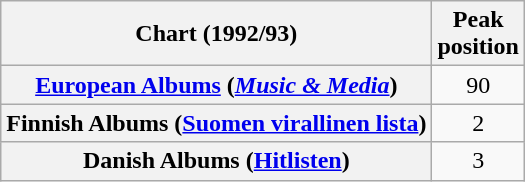<table class="wikitable sortable plainrowheaders" style="text-align:center">
<tr>
<th scope="col">Chart (1992/93)</th>
<th scope="col">Peak<br>position</th>
</tr>
<tr>
<th scope="row"><a href='#'>European Albums</a> (<em><a href='#'>Music & Media</a></em>)</th>
<td>90</td>
</tr>
<tr>
<th scope="row">Finnish Albums (<a href='#'>Suomen virallinen lista</a>)</th>
<td>2</td>
</tr>
<tr>
<th scope="row">Danish Albums (<a href='#'>Hitlisten</a>)</th>
<td>3</td>
</tr>
</table>
